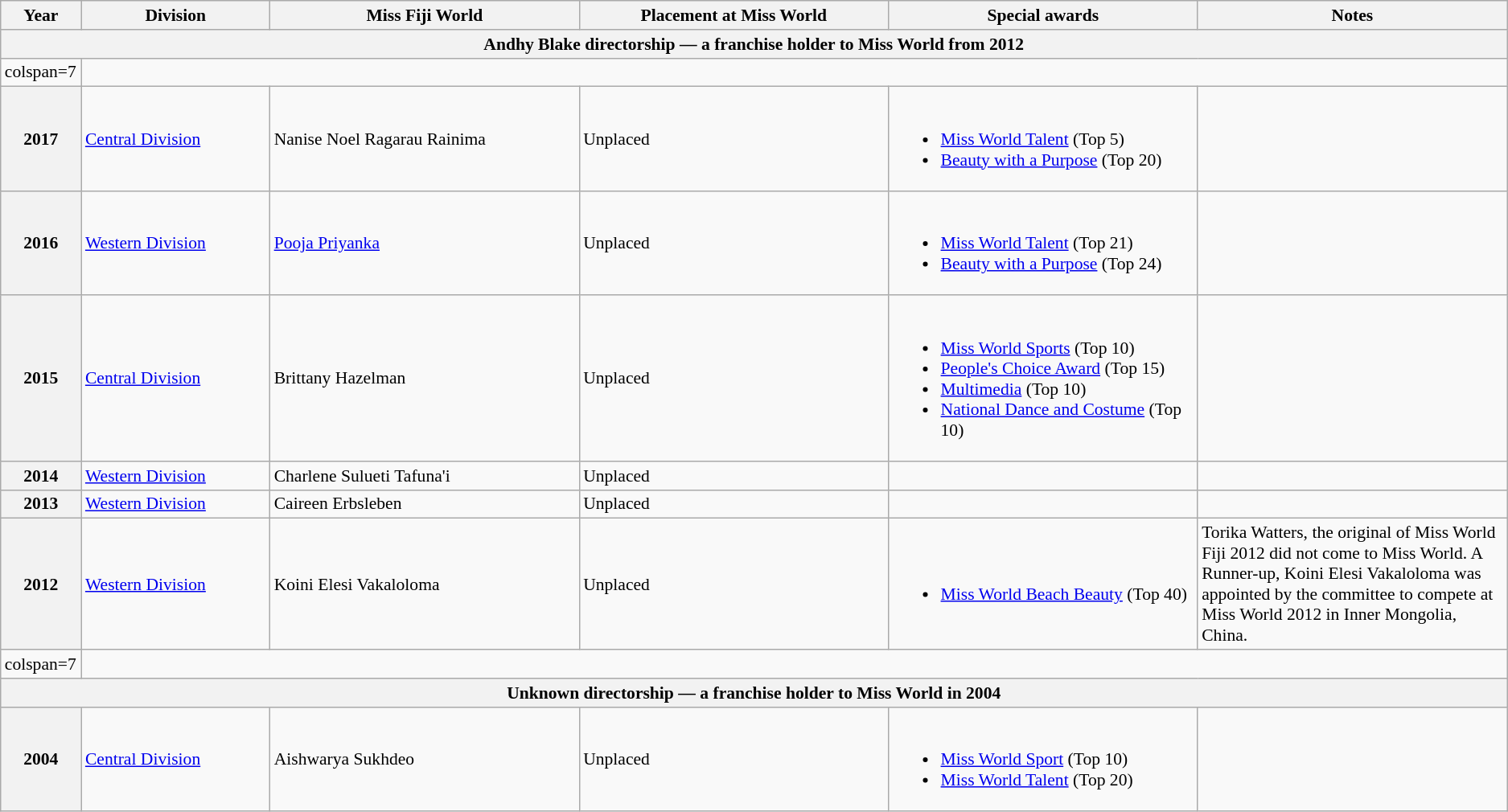<table class="wikitable " style="font-size: 90%;">
<tr>
<th width="60">Year</th>
<th width="150">Division</th>
<th width="250">Miss Fiji World</th>
<th width="250">Placement at Miss World</th>
<th width="250">Special awards</th>
<th width="250">Notes</th>
</tr>
<tr>
<th colspan="6">Andhy Blake directorship — a franchise holder to Miss World from 2012</th>
</tr>
<tr>
<td>colspan=7 </td>
</tr>
<tr>
<th>2017</th>
<td><a href='#'>Central Division</a></td>
<td>Nanise Noel Ragarau Rainima</td>
<td>Unplaced</td>
<td align="left"><br><ul><li><a href='#'>Miss World Talent</a> (Top 5)</li><li><a href='#'>Beauty with a Purpose</a> (Top 20)</li></ul></td>
<td></td>
</tr>
<tr>
<th>2016</th>
<td><a href='#'>Western Division</a></td>
<td><a href='#'>Pooja Priyanka</a></td>
<td>Unplaced</td>
<td align="left"><br><ul><li><a href='#'>Miss World Talent</a> (Top 21)</li><li><a href='#'>Beauty with a Purpose</a> (Top 24)</li></ul></td>
<td></td>
</tr>
<tr>
<th>2015</th>
<td><a href='#'>Central Division</a></td>
<td>Brittany Hazelman</td>
<td>Unplaced</td>
<td align="left"><br><ul><li><a href='#'>Miss World Sports</a> (Top 10)</li><li><a href='#'>People's Choice Award</a> (Top 15)</li><li><a href='#'>Multimedia</a> (Top 10)</li><li><a href='#'>National Dance and Costume</a> (Top 10)</li></ul></td>
<td></td>
</tr>
<tr>
<th>2014</th>
<td><a href='#'>Western Division</a></td>
<td>Charlene Sulueti Tafuna'i</td>
<td>Unplaced</td>
<td></td>
<td></td>
</tr>
<tr>
<th>2013</th>
<td><a href='#'>Western Division</a></td>
<td>Caireen Erbsleben</td>
<td>Unplaced</td>
<td></td>
<td></td>
</tr>
<tr>
<th>2012</th>
<td><a href='#'>Western Division</a></td>
<td>Koini Elesi Vakaloloma</td>
<td>Unplaced</td>
<td align="left"><br><ul><li><a href='#'>Miss World Beach Beauty</a> (Top 40)</li></ul></td>
<td>Torika Watters, the original of Miss World Fiji 2012 did not come to Miss World. A Runner-up, Koini Elesi Vakaloloma was appointed by the committee to compete at Miss World 2012 in Inner Mongolia, China.</td>
</tr>
<tr>
<td>colspan=7 </td>
</tr>
<tr>
<th colspan="6">Unknown directorship — a franchise holder to Miss World in 2004</th>
</tr>
<tr>
<th>2004</th>
<td><a href='#'>Central Division</a></td>
<td>Aishwarya Sukhdeo</td>
<td>Unplaced</td>
<td align="left"><br><ul><li><a href='#'>Miss World Sport</a> (Top 10)</li><li><a href='#'>Miss World Talent</a> (Top 20)</li></ul></td>
<td></td>
</tr>
</table>
